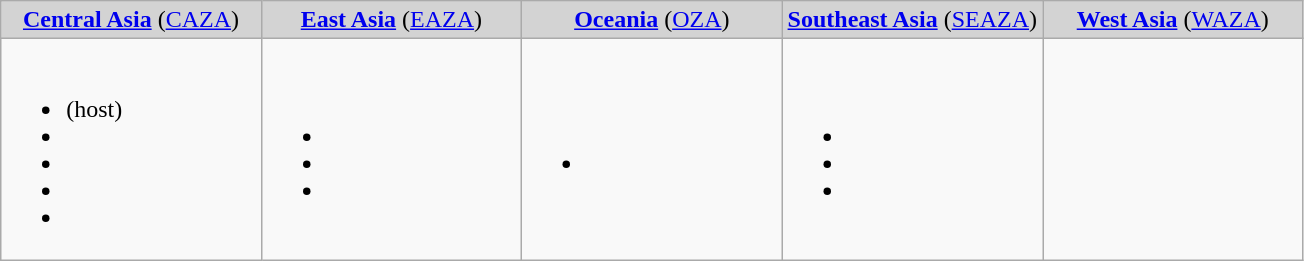<table class="wikitable">
<tr style="background:Lightgrey;">
<td style="width:20%; text-align:center;"><strong><a href='#'>Central Asia</a></strong> (<a href='#'>CAZA</a>)</td>
<td style="width:20%; text-align:center;"><strong><a href='#'>East Asia</a></strong> (<a href='#'>EAZA</a>)</td>
<td style="width:20%; text-align:center;"><strong><a href='#'>Oceania</a></strong> (<a href='#'>OZA</a>)</td>
<td style="width:20%; text-align:center;"><strong><a href='#'>Southeast Asia</a></strong> (<a href='#'>SEAZA</a>)</td>
<td style="width:20%; text-align:center;"><strong><a href='#'>West Asia</a></strong> (<a href='#'>WAZA</a>)</td>
</tr>
<tr>
<td><br><ul><li> (host)</li><li></li><li></li><li></li><li></li></ul></td>
<td><br><ul><li></li><li></li><li></li></ul></td>
<td><br><ul><li></li></ul></td>
<td><br><ul><li></li><li><s></s></li><li></li></ul></td>
<td></td>
</tr>
</table>
